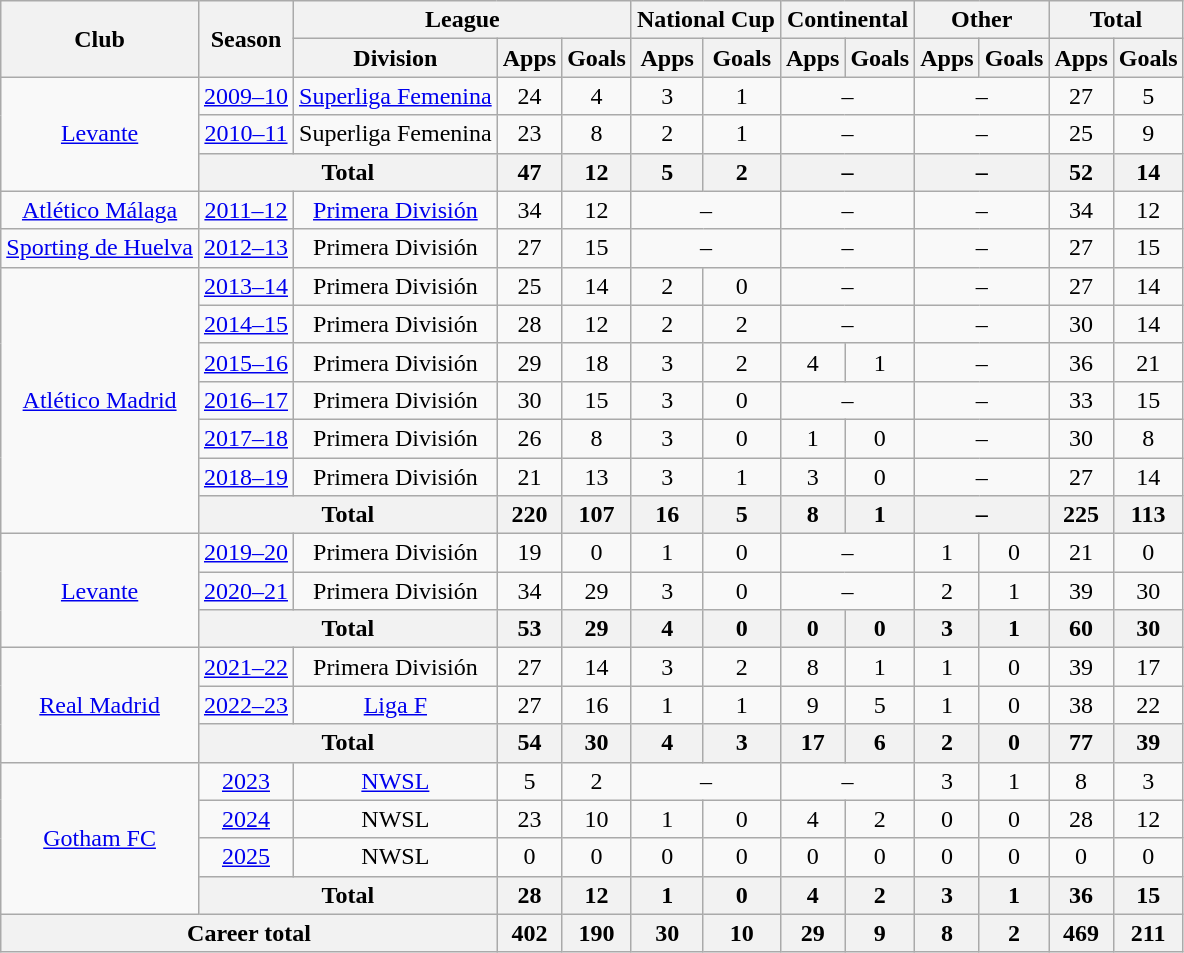<table class="wikitable" style="text-align:center">
<tr>
<th rowspan="2">Club</th>
<th rowspan="2">Season</th>
<th colspan="3">League</th>
<th colspan="2">National Cup</th>
<th colspan="2">Continental</th>
<th colspan="2">Other</th>
<th colspan="2">Total</th>
</tr>
<tr>
<th>Division</th>
<th>Apps</th>
<th>Goals</th>
<th>Apps</th>
<th>Goals</th>
<th>Apps</th>
<th>Goals</th>
<th>Apps</th>
<th>Goals</th>
<th>Apps</th>
<th>Goals</th>
</tr>
<tr>
<td rowspan="3"><a href='#'>Levante</a></td>
<td><a href='#'>2009–10</a></td>
<td><a href='#'>Superliga Femenina</a></td>
<td>24</td>
<td>4</td>
<td>3</td>
<td>1</td>
<td colspan="2">–</td>
<td colspan="2">–</td>
<td>27</td>
<td>5</td>
</tr>
<tr>
<td><a href='#'>2010–11</a></td>
<td>Superliga Femenina</td>
<td>23</td>
<td>8</td>
<td>2</td>
<td>1</td>
<td colspan="2">–</td>
<td colspan="2">–</td>
<td>25</td>
<td>9</td>
</tr>
<tr>
<th colspan="2">Total</th>
<th>47</th>
<th>12</th>
<th>5</th>
<th>2</th>
<th colspan="2">–</th>
<th colspan="2">–</th>
<th>52</th>
<th>14</th>
</tr>
<tr>
<td><a href='#'>Atlético Málaga</a></td>
<td><a href='#'>2011–12</a></td>
<td><a href='#'>Primera División</a></td>
<td>34</td>
<td>12</td>
<td colspan="2">–</td>
<td colspan="2">–</td>
<td colspan="2">–</td>
<td>34</td>
<td>12</td>
</tr>
<tr>
<td><a href='#'>Sporting de Huelva</a></td>
<td><a href='#'>2012–13</a></td>
<td>Primera División</td>
<td>27</td>
<td>15</td>
<td colspan="2">–</td>
<td colspan="2">–</td>
<td colspan="2">–</td>
<td>27</td>
<td>15</td>
</tr>
<tr>
<td rowspan="7"><a href='#'>Atlético Madrid</a></td>
<td><a href='#'>2013–14</a></td>
<td>Primera División</td>
<td>25</td>
<td>14</td>
<td>2</td>
<td>0</td>
<td colspan="2">–</td>
<td colspan="2">–</td>
<td>27</td>
<td>14</td>
</tr>
<tr>
<td><a href='#'>2014–15</a></td>
<td>Primera División</td>
<td>28</td>
<td>12</td>
<td>2</td>
<td>2</td>
<td colspan="2">–</td>
<td colspan="2">–</td>
<td>30</td>
<td>14</td>
</tr>
<tr>
<td><a href='#'>2015–16</a></td>
<td>Primera División</td>
<td>29</td>
<td>18</td>
<td>3</td>
<td>2</td>
<td>4</td>
<td>1</td>
<td colspan="2">–</td>
<td>36</td>
<td>21</td>
</tr>
<tr>
<td><a href='#'>2016–17</a></td>
<td>Primera División</td>
<td>30</td>
<td>15</td>
<td>3</td>
<td>0</td>
<td colspan="2">–</td>
<td colspan="2">–</td>
<td>33</td>
<td>15</td>
</tr>
<tr>
<td><a href='#'>2017–18</a></td>
<td>Primera División</td>
<td>26</td>
<td>8</td>
<td>3</td>
<td>0</td>
<td>1</td>
<td>0</td>
<td colspan="2">–</td>
<td>30</td>
<td>8</td>
</tr>
<tr>
<td><a href='#'>2018–19</a></td>
<td>Primera División</td>
<td>21</td>
<td>13</td>
<td>3</td>
<td>1</td>
<td>3</td>
<td>0</td>
<td colspan="2">–</td>
<td>27</td>
<td>14</td>
</tr>
<tr>
<th colspan="2">Total</th>
<th>220</th>
<th>107</th>
<th>16</th>
<th>5</th>
<th>8</th>
<th>1</th>
<th colspan="2">–</th>
<th>225</th>
<th>113</th>
</tr>
<tr>
<td rowspan="3"><a href='#'>Levante</a></td>
<td><a href='#'>2019–20</a></td>
<td>Primera División</td>
<td>19</td>
<td>0</td>
<td>1</td>
<td>0</td>
<td colspan="2">–</td>
<td>1</td>
<td>0</td>
<td>21</td>
<td>0</td>
</tr>
<tr>
<td><a href='#'>2020–21</a></td>
<td>Primera División</td>
<td>34</td>
<td>29</td>
<td>3</td>
<td>0</td>
<td colspan="2">–</td>
<td>2</td>
<td>1</td>
<td>39</td>
<td>30</td>
</tr>
<tr>
<th colspan="2">Total</th>
<th>53</th>
<th>29</th>
<th>4</th>
<th>0</th>
<th>0</th>
<th>0</th>
<th>3</th>
<th>1</th>
<th>60</th>
<th>30</th>
</tr>
<tr>
<td rowspan="3"><a href='#'>Real Madrid</a></td>
<td><a href='#'>2021–22</a></td>
<td>Primera División</td>
<td>27</td>
<td>14</td>
<td>3</td>
<td>2</td>
<td>8</td>
<td>1</td>
<td>1</td>
<td>0</td>
<td>39</td>
<td>17</td>
</tr>
<tr>
<td><a href='#'>2022–23</a></td>
<td><a href='#'>Liga F</a></td>
<td>27</td>
<td>16</td>
<td>1</td>
<td>1</td>
<td>9</td>
<td>5</td>
<td>1</td>
<td>0</td>
<td>38</td>
<td>22</td>
</tr>
<tr>
<th colspan="2">Total</th>
<th>54</th>
<th>30</th>
<th>4</th>
<th>3</th>
<th>17</th>
<th>6</th>
<th>2</th>
<th>0</th>
<th>77</th>
<th>39</th>
</tr>
<tr>
<td rowspan="4"><a href='#'>Gotham FC</a></td>
<td><a href='#'>2023</a></td>
<td><a href='#'>NWSL</a></td>
<td>5</td>
<td>2</td>
<td colspan="2">–</td>
<td colspan="2">–</td>
<td>3</td>
<td>1</td>
<td>8</td>
<td>3</td>
</tr>
<tr>
<td><a href='#'>2024</a></td>
<td>NWSL</td>
<td>23</td>
<td>10</td>
<td>1</td>
<td>0</td>
<td>4</td>
<td>2</td>
<td>0</td>
<td>0</td>
<td>28</td>
<td>12</td>
</tr>
<tr>
<td><a href='#'>2025</a></td>
<td>NWSL</td>
<td>0</td>
<td>0</td>
<td>0</td>
<td>0</td>
<td>0</td>
<td>0</td>
<td>0</td>
<td>0</td>
<td>0</td>
<td>0</td>
</tr>
<tr>
<th colspan="2">Total</th>
<th>28</th>
<th>12</th>
<th>1</th>
<th>0</th>
<th>4</th>
<th>2</th>
<th>3</th>
<th>1</th>
<th>36</th>
<th>15</th>
</tr>
<tr>
<th colspan="3">Career total</th>
<th>402</th>
<th>190</th>
<th>30</th>
<th>10</th>
<th>29</th>
<th>9</th>
<th>8</th>
<th>2</th>
<th>469</th>
<th>211</th>
</tr>
</table>
